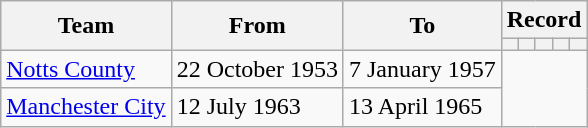<table class="wikitable" style="text-align: center">
<tr>
<th rowspan=2>Team</th>
<th rowspan=2>From</th>
<th rowspan=2>To</th>
<th colspan=5>Record</th>
</tr>
<tr>
<th></th>
<th></th>
<th></th>
<th></th>
<th></th>
</tr>
<tr>
<td align=left><a href='#'>Notts County</a></td>
<td align=left>22 October 1953</td>
<td align=left>7 January 1957<br></td>
</tr>
<tr>
<td align=left><a href='#'>Manchester City</a></td>
<td align=left>12 July 1963</td>
<td align=left>13 April 1965<br></td>
</tr>
</table>
